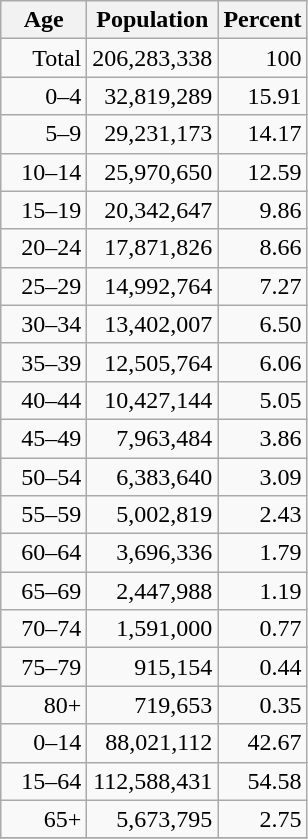<table class="wikitable sortable">
<tr>
<th width="50">Age</th>
<th width="80">Population</th>
<th width="50">Percent</th>
</tr>
<tr>
<td align="right">Total</td>
<td align="right">206,283,338</td>
<td align="right">100</td>
</tr>
<tr>
<td align="right">0–4</td>
<td align="right">32,819,289</td>
<td align="right">15.91</td>
</tr>
<tr>
<td align="right">5–9</td>
<td align="right">29,231,173</td>
<td align="right">14.17</td>
</tr>
<tr>
<td align="right">10–14</td>
<td align="right">25,970,650</td>
<td align="right">12.59</td>
</tr>
<tr>
<td align="right">15–19</td>
<td align="right">20,342,647</td>
<td align="right">9.86</td>
</tr>
<tr>
<td align="right">20–24</td>
<td align="right">17,871,826</td>
<td align="right">8.66</td>
</tr>
<tr>
<td align="right">25–29</td>
<td align="right">14,992,764</td>
<td align="right">7.27</td>
</tr>
<tr>
<td align="right">30–34</td>
<td align="right">13,402,007</td>
<td align="right">6.50</td>
</tr>
<tr>
<td align="right">35–39</td>
<td align="right">12,505,764</td>
<td align="right">6.06</td>
</tr>
<tr>
<td align="right">40–44</td>
<td align="right">10,427,144</td>
<td align="right">5.05</td>
</tr>
<tr>
<td align="right">45–49</td>
<td align="right">7,963,484</td>
<td align="right">3.86</td>
</tr>
<tr>
<td align="right">50–54</td>
<td align="right">6,383,640</td>
<td align="right">3.09</td>
</tr>
<tr>
<td align="right">55–59</td>
<td align="right">5,002,819</td>
<td align="right">2.43</td>
</tr>
<tr>
<td align="right">60–64</td>
<td align="right">3,696,336</td>
<td align="right">1.79</td>
</tr>
<tr>
<td align="right">65–69</td>
<td align="right">2,447,988</td>
<td align="right">1.19</td>
</tr>
<tr>
<td align="right">70–74</td>
<td align="right">1,591,000</td>
<td align="right">0.77</td>
</tr>
<tr>
<td align="right">75–79</td>
<td align="right">915,154</td>
<td align="right">0.44</td>
</tr>
<tr>
<td align="right">80+</td>
<td align="right">719,653</td>
<td align="right">0.35</td>
</tr>
<tr>
<td align="right">0–14</td>
<td align="right">88,021,112</td>
<td align="right">42.67</td>
</tr>
<tr>
<td align="right">15–64</td>
<td align="right">112,588,431</td>
<td align="right">54.58</td>
</tr>
<tr>
<td align="right">65+</td>
<td align="right">5,673,795</td>
<td align="right">2.75</td>
</tr>
<tr>
</tr>
</table>
